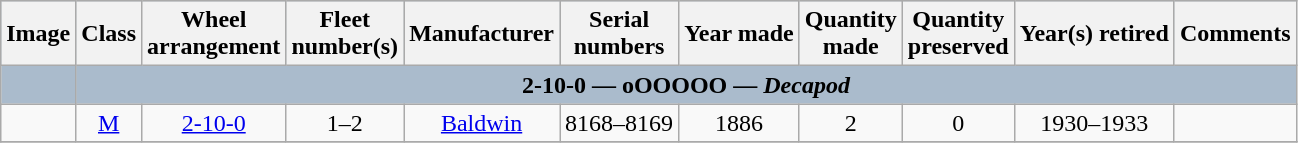<table class="wikitable" style="text-align:center">
<tr style="background:#AABBCC; font-weight:bold">
<th>Image</th>
<th>Class</th>
<th>Wheel<br>arrangement</th>
<th>Fleet<br>number(s)</th>
<th>Manufacturer</th>
<th>Serial<br>numbers</th>
<th>Year made</th>
<th>Quantity<br>made</th>
<th>Quantity<br>preserved</th>
<th>Year(s) retired</th>
<th>Comments</th>
</tr>
<tr style="background:#AABBCC; font-weight:bold">
<td></td>
<td colspan="10">2-10-0 — oOOOOO — <em>Decapod</em></td>
</tr>
<tr>
<td></td>
<td><a href='#'>M</a></td>
<td><a href='#'>2-10-0</a></td>
<td>1–2</td>
<td><a href='#'>Baldwin</a></td>
<td>8168–8169</td>
<td>1886</td>
<td>2</td>
<td>0</td>
<td>1930–1933</td>
<td align=left></td>
</tr>
<tr>
</tr>
</table>
